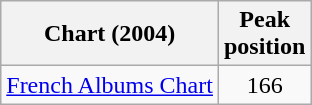<table class="wikitable sortable">
<tr>
<th>Chart (2004)</th>
<th>Peak<br>position</th>
</tr>
<tr>
<td><a href='#'>French Albums Chart</a></td>
<td style="text-align:center;">166</td>
</tr>
</table>
